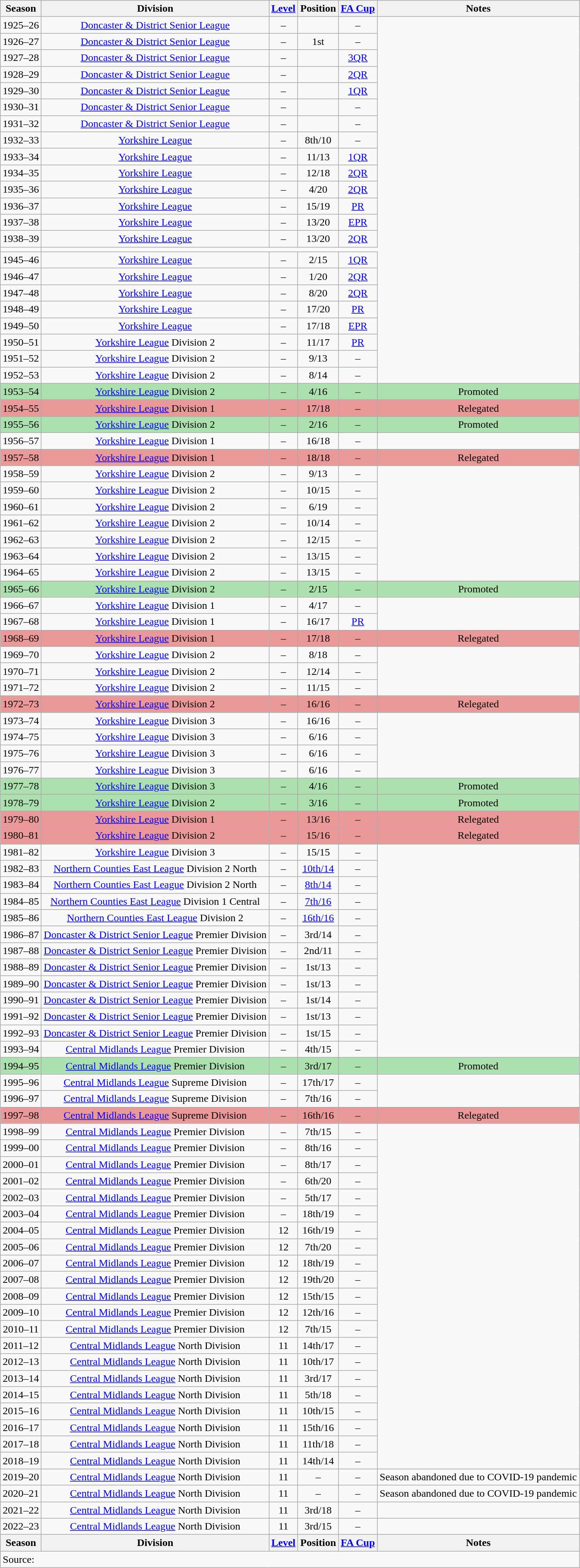<table class="wikitable collapsible collapsed" style=text-align:center>
<tr>
<th>Season</th>
<th>Division</th>
<th><a href='#'>Level</a></th>
<th>Position</th>
<th><a href='#'>FA Cup</a></th>
<th>Notes</th>
</tr>
<tr>
<td>1925–26</td>
<td><a href='#'>Doncaster & District Senior League</a></td>
<td>–</td>
<td></td>
<td>–</td>
</tr>
<tr>
<td>1926–27</td>
<td><a href='#'>Doncaster & District Senior League</a></td>
<td>–</td>
<td>1st</td>
<td>–</td>
</tr>
<tr>
<td>1927–28</td>
<td><a href='#'>Doncaster & District Senior League</a></td>
<td>–</td>
<td></td>
<td><a href='#'>3QR</a></td>
</tr>
<tr>
<td>1928–29</td>
<td><a href='#'>Doncaster & District Senior League</a></td>
<td>–</td>
<td></td>
<td><a href='#'>2QR</a></td>
</tr>
<tr>
<td>1929–30</td>
<td><a href='#'>Doncaster & District Senior League</a></td>
<td>–</td>
<td></td>
<td><a href='#'>1QR</a></td>
</tr>
<tr>
<td>1930–31</td>
<td><a href='#'>Doncaster & District Senior League</a></td>
<td>–</td>
<td></td>
<td>–</td>
</tr>
<tr>
<td>1931–32</td>
<td><a href='#'>Doncaster & District Senior League</a></td>
<td>–</td>
<td></td>
<td>–</td>
</tr>
<tr>
<td>1932–33</td>
<td><a href='#'>Yorkshire League</a></td>
<td>–</td>
<td>8th/10</td>
<td>–</td>
</tr>
<tr>
<td>1933–34</td>
<td><a href='#'>Yorkshire League</a></td>
<td>–</td>
<td>11/13</td>
<td><a href='#'>1QR</a></td>
</tr>
<tr>
<td>1934–35</td>
<td><a href='#'>Yorkshire League</a></td>
<td>–</td>
<td>12/18</td>
<td><a href='#'>2QR</a></td>
</tr>
<tr>
<td>1935–36</td>
<td><a href='#'>Yorkshire League</a></td>
<td>–</td>
<td>4/20</td>
<td><a href='#'>2QR</a></td>
</tr>
<tr>
<td>1936–37</td>
<td><a href='#'>Yorkshire League</a></td>
<td>–</td>
<td>15/19</td>
<td><a href='#'>PR</a></td>
</tr>
<tr>
<td>1937–38</td>
<td><a href='#'>Yorkshire League</a></td>
<td>–</td>
<td>13/20</td>
<td><a href='#'>EPR</a></td>
</tr>
<tr>
<td>1938–39</td>
<td><a href='#'>Yorkshire League</a></td>
<td>–</td>
<td>13/20</td>
<td><a href='#'>2QR</a></td>
</tr>
<tr>
<td></td>
</tr>
<tr>
<td>1945–46</td>
<td><a href='#'>Yorkshire League</a></td>
<td>–</td>
<td>2/15</td>
<td><a href='#'>1QR</a></td>
</tr>
<tr>
<td>1946–47</td>
<td><a href='#'>Yorkshire League</a></td>
<td>–</td>
<td>1/20</td>
<td><a href='#'>2QR</a></td>
</tr>
<tr>
<td>1947–48</td>
<td><a href='#'>Yorkshire League</a></td>
<td>–</td>
<td>8/20</td>
<td><a href='#'>2QR</a></td>
</tr>
<tr>
<td>1948–49</td>
<td><a href='#'>Yorkshire League</a></td>
<td>–</td>
<td>17/20</td>
<td><a href='#'>PR</a></td>
</tr>
<tr>
<td>1949–50</td>
<td><a href='#'>Yorkshire League</a></td>
<td>–</td>
<td>17/18</td>
<td><a href='#'>EPR</a></td>
</tr>
<tr>
<td>1950–51</td>
<td><a href='#'>Yorkshire League</a> Division 2</td>
<td>–</td>
<td>11/17</td>
<td><a href='#'>PR</a></td>
</tr>
<tr>
<td>1951–52</td>
<td><a href='#'>Yorkshire League</a> Division 2</td>
<td>–</td>
<td>9/13</td>
<td>–</td>
</tr>
<tr>
<td>1952–53</td>
<td><a href='#'>Yorkshire League</a> Division 2</td>
<td>–</td>
<td>8/14</td>
<td>–</td>
</tr>
<tr bgcolor="#ACE1AF">
<td>1953–54</td>
<td><a href='#'>Yorkshire League</a> Division 2</td>
<td>–</td>
<td>4/16</td>
<td>–</td>
<td>Promoted</td>
</tr>
<tr bgcolor="#EB9898">
<td>1954–55</td>
<td><a href='#'>Yorkshire League</a> Division 1</td>
<td>–</td>
<td>17/18</td>
<td>–</td>
<td>Relegated</td>
</tr>
<tr bgcolor="#ACE1AF">
<td>1955–56</td>
<td><a href='#'>Yorkshire League</a> Division 2</td>
<td>–</td>
<td>2/16</td>
<td>–</td>
<td>Promoted</td>
</tr>
<tr>
<td>1956–57</td>
<td><a href='#'>Yorkshire League</a> Division 1</td>
<td>–</td>
<td>16/18</td>
<td>–</td>
</tr>
<tr bgcolor="#EB9898">
<td>1957–58</td>
<td><a href='#'>Yorkshire League</a> Division 1</td>
<td>–</td>
<td>18/18</td>
<td>–</td>
<td>Relegated</td>
</tr>
<tr>
<td>1958–59</td>
<td><a href='#'>Yorkshire League</a> Division 2</td>
<td>–</td>
<td>9/13</td>
<td>–</td>
</tr>
<tr>
<td>1959–60</td>
<td><a href='#'>Yorkshire League</a> Division 2</td>
<td>–</td>
<td>10/15</td>
<td>–</td>
</tr>
<tr>
<td>1960–61</td>
<td><a href='#'>Yorkshire League</a> Division 2</td>
<td>–</td>
<td>6/19</td>
<td>–</td>
</tr>
<tr>
<td>1961–62</td>
<td><a href='#'>Yorkshire League</a> Division 2</td>
<td>–</td>
<td>10/14</td>
<td>–</td>
</tr>
<tr>
<td>1962–63</td>
<td><a href='#'>Yorkshire League</a> Division 2</td>
<td>–</td>
<td>12/15</td>
<td>–</td>
</tr>
<tr>
<td>1963–64</td>
<td><a href='#'>Yorkshire League</a> Division 2</td>
<td>–</td>
<td>13/15</td>
<td>–</td>
</tr>
<tr>
<td>1964–65</td>
<td><a href='#'>Yorkshire League</a> Division 2</td>
<td>–</td>
<td>13/15</td>
<td>–</td>
</tr>
<tr bgcolor="#ACE1AF">
<td>1965–66</td>
<td><a href='#'>Yorkshire League</a> Division 2</td>
<td>–</td>
<td>2/15</td>
<td>–</td>
<td>Promoted</td>
</tr>
<tr>
<td>1966–67</td>
<td><a href='#'>Yorkshire League</a> Division 1</td>
<td>–</td>
<td>4/17</td>
<td>–</td>
</tr>
<tr>
<td>1967–68</td>
<td><a href='#'>Yorkshire League</a> Division 1</td>
<td>–</td>
<td>16/17</td>
<td><a href='#'>PR</a></td>
</tr>
<tr bgcolor="#EB9898">
<td>1968–69</td>
<td><a href='#'>Yorkshire League</a> Division 1</td>
<td>–</td>
<td>17/18</td>
<td>–</td>
<td>Relegated</td>
</tr>
<tr>
<td>1969–70</td>
<td><a href='#'>Yorkshire League</a> Division 2</td>
<td>–</td>
<td>8/18</td>
<td>–</td>
</tr>
<tr>
<td>1970–71</td>
<td><a href='#'>Yorkshire League</a> Division 2</td>
<td>–</td>
<td>12/14</td>
<td>–</td>
</tr>
<tr>
<td>1971–72</td>
<td><a href='#'>Yorkshire League</a> Division 2</td>
<td>–</td>
<td>11/15</td>
<td>–</td>
</tr>
<tr bgcolor="#EB9898">
<td>1972–73</td>
<td><a href='#'>Yorkshire League</a> Division 2</td>
<td>–</td>
<td>16/16</td>
<td>–</td>
<td>Relegated</td>
</tr>
<tr>
<td>1973–74</td>
<td><a href='#'>Yorkshire League</a> Division 3</td>
<td>–</td>
<td>16/16</td>
<td>–</td>
</tr>
<tr>
<td>1974–75</td>
<td><a href='#'>Yorkshire League</a> Division 3</td>
<td>–</td>
<td>6/16</td>
<td>–</td>
</tr>
<tr>
<td>1975–76</td>
<td><a href='#'>Yorkshire League</a> Division 3</td>
<td>–</td>
<td>6/16</td>
<td>–</td>
</tr>
<tr>
<td>1976–77</td>
<td><a href='#'>Yorkshire League</a> Division 3</td>
<td>–</td>
<td>6/16</td>
<td>–</td>
</tr>
<tr bgcolor="#ACE1AF">
<td>1977–78</td>
<td><a href='#'>Yorkshire League</a> Division 3</td>
<td>–</td>
<td>4/16</td>
<td>–</td>
<td>Promoted</td>
</tr>
<tr bgcolor="#ACE1AF">
<td>1978–79</td>
<td><a href='#'>Yorkshire League</a> Division 2</td>
<td>–</td>
<td>3/16</td>
<td>–</td>
<td>Promoted</td>
</tr>
<tr bgcolor="#EB9898">
<td>1979–80</td>
<td><a href='#'>Yorkshire League</a> Division 1</td>
<td>–</td>
<td>13/16</td>
<td>–</td>
<td>Relegated</td>
</tr>
<tr bgcolor="#EB9898">
<td>1980–81</td>
<td><a href='#'>Yorkshire League</a> Division 2</td>
<td>–</td>
<td>15/16</td>
<td>–</td>
<td>Relegated</td>
</tr>
<tr>
<td>1981–82</td>
<td><a href='#'>Yorkshire League</a> Division 3</td>
<td>–</td>
<td>15/15</td>
<td>–</td>
</tr>
<tr>
<td>1982–83</td>
<td><a href='#'>Northern Counties East League</a> Division 2 North</td>
<td>–</td>
<td><a href='#'>10th/14</a></td>
<td>–</td>
</tr>
<tr>
<td>1983–84</td>
<td><a href='#'>Northern Counties East League</a> Division 2 North</td>
<td>–</td>
<td><a href='#'>8th/14</a></td>
<td>–</td>
</tr>
<tr>
<td>1984–85</td>
<td><a href='#'>Northern Counties East League</a> Division 1 Central</td>
<td>–</td>
<td><a href='#'>7th/16</a></td>
<td>–</td>
</tr>
<tr>
<td>1985–86</td>
<td><a href='#'>Northern Counties East League</a> Division 2</td>
<td>–</td>
<td><a href='#'>16th/16</a></td>
<td>–</td>
</tr>
<tr>
<td>1986–87</td>
<td><a href='#'>Doncaster & District Senior League</a> Premier Division</td>
<td>–</td>
<td>3rd/14</td>
<td>–</td>
</tr>
<tr>
<td>1987–88</td>
<td><a href='#'>Doncaster & District Senior League</a> Premier Division</td>
<td>–</td>
<td>2nd/11</td>
<td>–</td>
</tr>
<tr>
<td>1988–89</td>
<td><a href='#'>Doncaster & District Senior League</a> Premier Division</td>
<td>–</td>
<td>1st/13</td>
<td>–</td>
</tr>
<tr>
<td>1989–90</td>
<td><a href='#'>Doncaster & District Senior League</a> Premier Division</td>
<td>–</td>
<td>1st/13</td>
<td>–</td>
</tr>
<tr>
<td>1990–91</td>
<td><a href='#'>Doncaster & District Senior League</a> Premier Division</td>
<td>–</td>
<td>1st/14</td>
<td>–</td>
</tr>
<tr>
<td>1991–92</td>
<td><a href='#'>Doncaster & District Senior League</a> Premier Division</td>
<td>–</td>
<td>1st/13</td>
<td>–</td>
</tr>
<tr>
<td>1992–93</td>
<td><a href='#'>Doncaster & District Senior League</a> Premier Division</td>
<td>–</td>
<td>1st/15</td>
<td>–</td>
</tr>
<tr>
<td>1993–94</td>
<td><a href='#'>Central Midlands League</a> Premier Division</td>
<td>–</td>
<td>4th/15</td>
<td>–</td>
</tr>
<tr bgcolor="#ACE1AF">
<td>1994–95</td>
<td><a href='#'>Central Midlands League</a> Premier Division</td>
<td>–</td>
<td>3rd/17</td>
<td>–</td>
<td>Promoted</td>
</tr>
<tr>
<td>1995–96</td>
<td><a href='#'>Central Midlands League</a> Supreme Division</td>
<td>–</td>
<td>17th/17</td>
<td>–</td>
</tr>
<tr>
<td>1996–97</td>
<td><a href='#'>Central Midlands League</a> Supreme Division</td>
<td>–</td>
<td>7th/16</td>
<td>–</td>
</tr>
<tr bgcolor="#EB9898">
<td>1997–98</td>
<td><a href='#'>Central Midlands League</a> Supreme Division</td>
<td>–</td>
<td>16th/16</td>
<td>–</td>
<td>Relegated</td>
</tr>
<tr>
<td>1998–99</td>
<td><a href='#'>Central Midlands League</a> Premier Division</td>
<td>–</td>
<td>7th/15</td>
<td>–</td>
</tr>
<tr>
<td>1999–00</td>
<td><a href='#'>Central Midlands League</a> Premier Division</td>
<td>–</td>
<td>8th/16</td>
<td>–</td>
</tr>
<tr>
<td>2000–01</td>
<td><a href='#'>Central Midlands League</a> Premier Division</td>
<td>–</td>
<td>8th/17</td>
<td>–</td>
</tr>
<tr>
<td>2001–02</td>
<td><a href='#'>Central Midlands League</a> Premier Division</td>
<td>–</td>
<td>6th/20</td>
<td>–</td>
</tr>
<tr>
<td>2002–03</td>
<td><a href='#'>Central Midlands League</a> Premier Division</td>
<td>–</td>
<td>5th/17</td>
<td>–</td>
</tr>
<tr>
<td>2003–04</td>
<td><a href='#'>Central Midlands League</a> Premier Division</td>
<td>–</td>
<td>18th/19</td>
<td>–</td>
</tr>
<tr>
<td>2004–05</td>
<td><a href='#'>Central Midlands League</a> Premier Division</td>
<td>12</td>
<td>16th/19</td>
<td>–</td>
</tr>
<tr>
<td>2005–06</td>
<td><a href='#'>Central Midlands League</a> Premier Division</td>
<td>12</td>
<td>7th/20</td>
<td>–</td>
</tr>
<tr>
<td>2006–07</td>
<td><a href='#'>Central Midlands League</a> Premier Division</td>
<td>12</td>
<td>18th/19</td>
<td>–</td>
</tr>
<tr>
<td>2007–08</td>
<td><a href='#'>Central Midlands League</a> Premier Division</td>
<td>12</td>
<td>19th/20</td>
<td>–</td>
</tr>
<tr>
<td>2008–09</td>
<td><a href='#'>Central Midlands League</a> Premier Division</td>
<td>12</td>
<td>15th/15</td>
<td>–</td>
</tr>
<tr>
<td>2009–10</td>
<td><a href='#'>Central Midlands League</a> Premier Division</td>
<td>12</td>
<td>12th/16</td>
<td>–</td>
</tr>
<tr>
<td>2010–11</td>
<td><a href='#'>Central Midlands League</a> Premier Division</td>
<td>12</td>
<td>7th/15</td>
<td>–</td>
</tr>
<tr>
<td>2011–12</td>
<td><a href='#'>Central Midlands League</a> North Division</td>
<td>11</td>
<td>14th/17</td>
<td>–</td>
</tr>
<tr>
<td>2012–13</td>
<td><a href='#'>Central Midlands League</a> North Division</td>
<td>11</td>
<td>10th/17</td>
<td>–</td>
</tr>
<tr>
<td>2013–14</td>
<td><a href='#'>Central Midlands League</a> North Division</td>
<td>11</td>
<td>3rd/17</td>
<td>–</td>
</tr>
<tr>
<td>2014–15</td>
<td><a href='#'>Central Midlands League</a> North Division</td>
<td>11</td>
<td>5th/18</td>
<td>–</td>
</tr>
<tr>
<td>2015–16</td>
<td><a href='#'>Central Midlands League</a> North Division</td>
<td>11</td>
<td>10th/15</td>
<td>–</td>
</tr>
<tr>
<td>2016–17</td>
<td><a href='#'>Central Midlands League</a> North Division</td>
<td>11</td>
<td>15th/16</td>
<td>–</td>
</tr>
<tr>
<td>2017–18</td>
<td><a href='#'>Central Midlands League</a> North Division</td>
<td>11</td>
<td>11th/18</td>
<td>–</td>
</tr>
<tr>
<td>2018–19</td>
<td><a href='#'>Central Midlands League</a> North Division</td>
<td>11</td>
<td>14th/14</td>
<td>–</td>
</tr>
<tr>
<td>2019–20</td>
<td><a href='#'>Central Midlands League</a> North Division</td>
<td>11</td>
<td>–</td>
<td>–</td>
<td>Season abandoned due to COVID-19 pandemic</td>
</tr>
<tr>
<td>2020–21</td>
<td><a href='#'>Central Midlands League</a> North Division</td>
<td>11</td>
<td>–</td>
<td>–</td>
<td>Season abandoned due to COVID-19 pandemic</td>
</tr>
<tr>
<td>2021–22</td>
<td><a href='#'>Central Midlands League</a> North Division</td>
<td>11</td>
<td>3rd/18</td>
<td>–</td>
<td></td>
</tr>
<tr>
<td>2022–23</td>
<td><a href='#'>Central Midlands League</a> North Division</td>
<td>11</td>
<td>3rd/15</td>
<td>–</td>
<td></td>
</tr>
<tr>
<th>Season</th>
<th>Division</th>
<th><a href='#'>Level</a></th>
<th>Position</th>
<th><a href='#'>FA Cup</a></th>
<th>Notes</th>
</tr>
<tr>
<td align=left colspan=7>Source: </td>
</tr>
</table>
